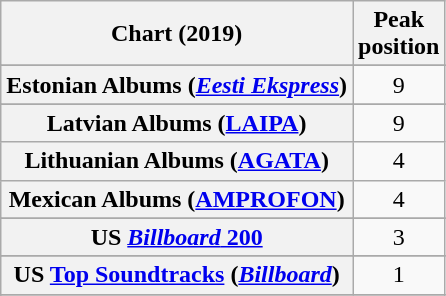<table class="wikitable sortable plainrowheaders" style="text-align:center">
<tr>
<th scope="col">Chart (2019)</th>
<th scope="col">Peak<br>position</th>
</tr>
<tr>
</tr>
<tr>
</tr>
<tr>
</tr>
<tr>
</tr>
<tr>
</tr>
<tr>
</tr>
<tr>
</tr>
<tr>
<th scope="row">Estonian Albums (<em><a href='#'>Eesti Ekspress</a></em>)</th>
<td>9</td>
</tr>
<tr>
</tr>
<tr>
</tr>
<tr>
</tr>
<tr>
</tr>
<tr>
</tr>
<tr>
</tr>
<tr>
<th scope="row">Latvian Albums (<a href='#'>LAIPA</a>)</th>
<td>9</td>
</tr>
<tr>
<th scope="row">Lithuanian Albums (<a href='#'>AGATA</a>)</th>
<td>4</td>
</tr>
<tr>
<th scope="row">Mexican Albums (<a href='#'>AMPROFON</a>)</th>
<td>4</td>
</tr>
<tr>
</tr>
<tr>
</tr>
<tr>
</tr>
<tr>
</tr>
<tr>
</tr>
<tr>
</tr>
<tr>
</tr>
<tr>
</tr>
<tr>
</tr>
<tr>
<th scope="row">US <a href='#'><em>Billboard</em> 200</a></th>
<td>3</td>
</tr>
<tr>
</tr>
<tr>
<th scope="row">US <a href='#'>Top Soundtracks</a> (<em><a href='#'>Billboard</a></em>)</th>
<td>1</td>
</tr>
<tr>
</tr>
<tr>
</tr>
</table>
